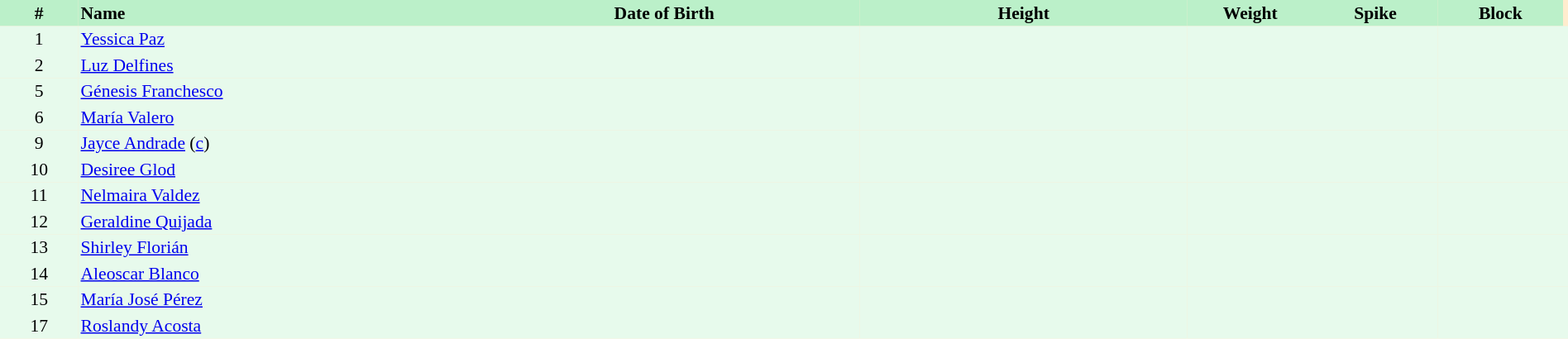<table border=0 cellpadding=2 cellspacing=0  |- bgcolor=#FFECCE style="text-align:center; font-size:90%;" width=100%>
<tr bgcolor=#BBF0C9>
<th width=5%>#</th>
<th width=25% align=left>Name</th>
<th width=25%>Date of Birth</th>
<th width=21%>Height</th>
<th width=8%>Weight</th>
<th width=8%>Spike</th>
<th width=8%>Block</th>
</tr>
<tr bgcolor=#E7FAEC>
<td>1</td>
<td align=left><a href='#'>Yessica Paz</a></td>
<td></td>
<td></td>
<td></td>
<td></td>
<td></td>
<td></td>
</tr>
<tr bgcolor=#E7FAEC>
<td>2</td>
<td align=left><a href='#'>Luz Delfines</a></td>
<td></td>
<td></td>
<td></td>
<td></td>
<td></td>
<td></td>
</tr>
<tr bgcolor=#E7FAEC>
<td>5</td>
<td align=left><a href='#'>Génesis Franchesco</a></td>
<td></td>
<td></td>
<td></td>
<td></td>
<td></td>
<td></td>
</tr>
<tr bgcolor=#E7FAEC>
<td>6</td>
<td align=left><a href='#'>María Valero</a></td>
<td></td>
<td></td>
<td></td>
<td></td>
<td></td>
<td></td>
</tr>
<tr bgcolor=#E7FAEC>
<td>9</td>
<td align=left><a href='#'>Jayce Andrade</a> (<a href='#'>c</a>)</td>
<td></td>
<td></td>
<td></td>
<td></td>
<td></td>
<td></td>
</tr>
<tr bgcolor=#E7FAEC>
<td>10</td>
<td align=left><a href='#'>Desiree Glod</a></td>
<td></td>
<td></td>
<td></td>
<td></td>
<td></td>
<td></td>
</tr>
<tr bgcolor=#E7FAEC>
<td>11</td>
<td align=left><a href='#'>Nelmaira Valdez</a></td>
<td></td>
<td></td>
<td></td>
<td></td>
<td></td>
<td></td>
</tr>
<tr bgcolor=#E7FAEC>
<td>12</td>
<td align=left><a href='#'>Geraldine Quijada</a></td>
<td></td>
<td></td>
<td></td>
<td></td>
<td></td>
<td></td>
</tr>
<tr bgcolor=#E7FAEC>
<td>13</td>
<td align=left><a href='#'>Shirley Florián</a></td>
<td></td>
<td></td>
<td></td>
<td></td>
<td></td>
<td></td>
</tr>
<tr bgcolor=#E7FAEC>
<td>14</td>
<td align=left><a href='#'>Aleoscar Blanco</a></td>
<td></td>
<td></td>
<td></td>
<td></td>
<td></td>
<td></td>
</tr>
<tr bgcolor=#E7FAEC>
<td>15</td>
<td align=left><a href='#'>María José Pérez</a></td>
<td></td>
<td></td>
<td></td>
<td></td>
<td></td>
<td></td>
</tr>
<tr bgcolor=#E7FAEC>
<td>17</td>
<td align=left><a href='#'>Roslandy Acosta</a></td>
<td></td>
<td></td>
<td></td>
<td></td>
<td></td>
<td></td>
</tr>
</table>
